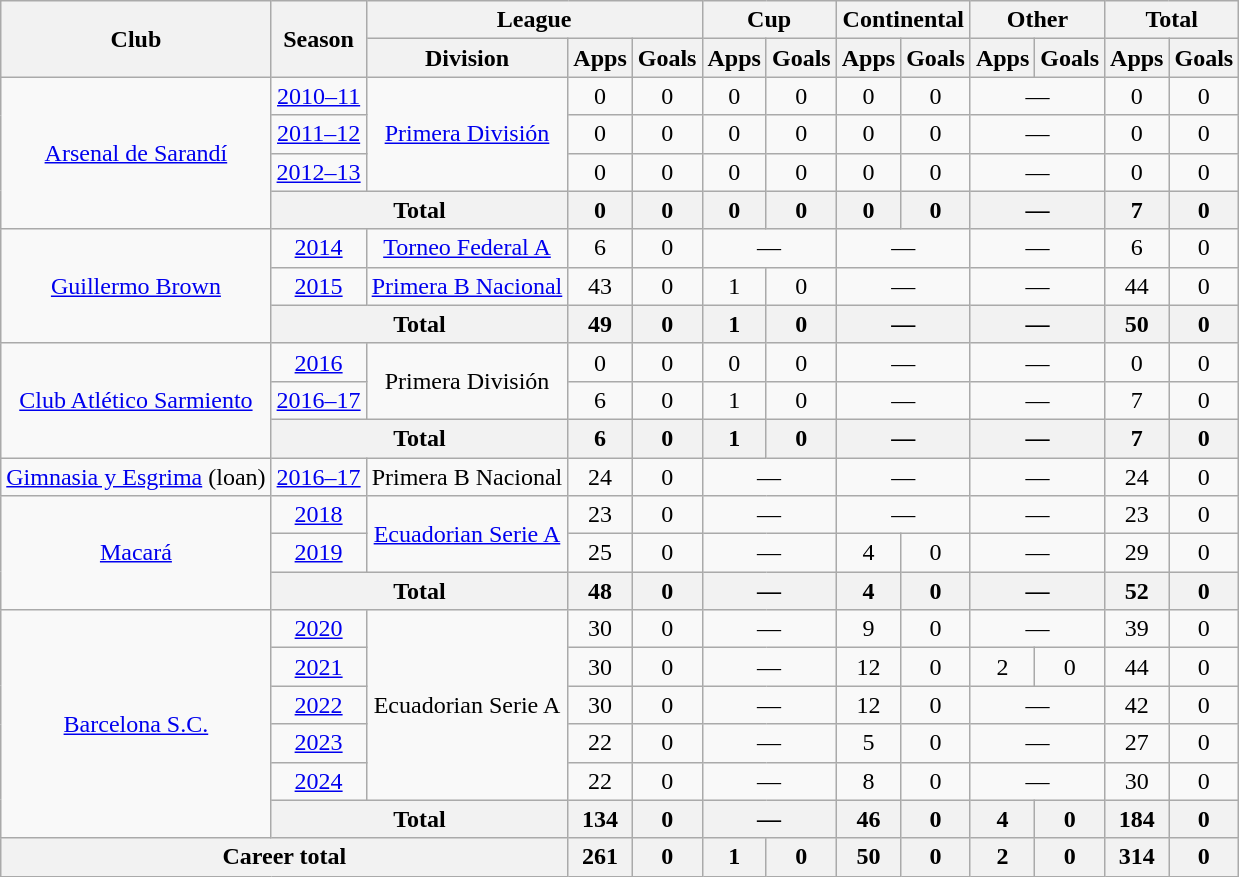<table class="wikitable" style="text-align:center">
<tr>
<th rowspan="2">Club</th>
<th rowspan="2">Season</th>
<th colspan="3">League</th>
<th colspan="2">Cup</th>
<th colspan="2">Continental</th>
<th colspan="2">Other</th>
<th colspan="2">Total</th>
</tr>
<tr>
<th>Division</th>
<th>Apps</th>
<th>Goals</th>
<th>Apps</th>
<th>Goals</th>
<th>Apps</th>
<th>Goals</th>
<th>Apps</th>
<th>Goals</th>
<th>Apps</th>
<th>Goals</th>
</tr>
<tr>
<td rowspan="4"><a href='#'>Arsenal de Sarandí</a></td>
<td><a href='#'>2010–11</a></td>
<td rowspan="3"><a href='#'>Primera División</a></td>
<td>0</td>
<td>0</td>
<td>0</td>
<td>0</td>
<td>0</td>
<td>0</td>
<td colspan="2">—</td>
<td>0</td>
<td>0</td>
</tr>
<tr>
<td><a href='#'>2011–12</a></td>
<td>0</td>
<td>0</td>
<td>0</td>
<td>0</td>
<td>0</td>
<td>0</td>
<td colspan="2">—</td>
<td>0</td>
<td>0</td>
</tr>
<tr>
<td><a href='#'>2012–13</a></td>
<td>0</td>
<td>0</td>
<td>0</td>
<td>0</td>
<td>0</td>
<td>0</td>
<td colspan="2">—</td>
<td>0</td>
<td>0</td>
</tr>
<tr>
<th colspan="2">Total</th>
<th>0</th>
<th>0</th>
<th>0</th>
<th>0</th>
<th>0</th>
<th>0</th>
<th colspan="2">—</th>
<th>7</th>
<th>0</th>
</tr>
<tr>
<td rowspan="3"><a href='#'>Guillermo Brown</a></td>
<td><a href='#'>2014</a></td>
<td><a href='#'>Torneo Federal A</a></td>
<td>6</td>
<td>0</td>
<td colspan="2">—</td>
<td colspan="2">—</td>
<td colspan="2">—</td>
<td>6</td>
<td>0</td>
</tr>
<tr>
<td><a href='#'>2015</a></td>
<td><a href='#'>Primera B Nacional</a></td>
<td>43</td>
<td>0</td>
<td>1</td>
<td>0</td>
<td colspan="2">—</td>
<td colspan="2">—</td>
<td>44</td>
<td>0</td>
</tr>
<tr>
<th colspan="2">Total</th>
<th>49</th>
<th>0</th>
<th>1</th>
<th>0</th>
<th colspan="2">—</th>
<th colspan="2">—</th>
<th>50</th>
<th>0</th>
</tr>
<tr>
<td rowspan="3"><a href='#'>Club Atlético Sarmiento</a></td>
<td><a href='#'>2016</a></td>
<td rowspan="2">Primera División</td>
<td>0</td>
<td>0</td>
<td>0</td>
<td>0</td>
<td colspan="2">—</td>
<td colspan="2">—</td>
<td>0</td>
<td>0</td>
</tr>
<tr>
<td><a href='#'>2016–17</a></td>
<td>6</td>
<td>0</td>
<td>1</td>
<td>0</td>
<td colspan="2">—</td>
<td colspan="2">—</td>
<td>7</td>
<td>0</td>
</tr>
<tr>
<th colspan="2">Total</th>
<th>6</th>
<th>0</th>
<th>1</th>
<th>0</th>
<th colspan="2">—</th>
<th colspan="2">—</th>
<th>7</th>
<th>0</th>
</tr>
<tr>
<td><a href='#'>Gimnasia y Esgrima</a> (loan)</td>
<td><a href='#'>2016–17</a></td>
<td>Primera B Nacional</td>
<td>24</td>
<td>0</td>
<td colspan="2">—</td>
<td colspan="2">—</td>
<td colspan="2">—</td>
<td>24</td>
<td>0</td>
</tr>
<tr>
<td rowspan="3"><a href='#'>Macará</a></td>
<td><a href='#'>2018</a></td>
<td rowspan="2"><a href='#'>Ecuadorian Serie A</a></td>
<td>23</td>
<td>0</td>
<td colspan="2">—</td>
<td colspan="2">—</td>
<td colspan="2">—</td>
<td>23</td>
<td>0</td>
</tr>
<tr>
<td><a href='#'>2019</a></td>
<td>25</td>
<td>0</td>
<td colspan="2">—</td>
<td>4</td>
<td>0</td>
<td colspan="2">—</td>
<td>29</td>
<td>0</td>
</tr>
<tr>
<th colspan="2">Total</th>
<th>48</th>
<th>0</th>
<th colspan="2">—</th>
<th>4</th>
<th>0</th>
<th colspan="2">—</th>
<th>52</th>
<th>0</th>
</tr>
<tr>
<td rowspan="6"><a href='#'>Barcelona S.C.</a></td>
<td><a href='#'>2020</a></td>
<td rowspan="5">Ecuadorian Serie A</td>
<td>30</td>
<td>0</td>
<td colspan="2">—</td>
<td>9</td>
<td>0</td>
<td colspan="2">—</td>
<td>39</td>
<td>0</td>
</tr>
<tr>
<td><a href='#'>2021</a></td>
<td>30</td>
<td>0</td>
<td colspan="2">—</td>
<td>12</td>
<td>0</td>
<td>2</td>
<td>0</td>
<td>44</td>
<td>0</td>
</tr>
<tr>
<td><a href='#'>2022</a></td>
<td>30</td>
<td>0</td>
<td colspan="2">—</td>
<td>12</td>
<td>0</td>
<td colspan="2">—</td>
<td>42</td>
<td>0</td>
</tr>
<tr>
<td><a href='#'>2023</a></td>
<td>22</td>
<td>0</td>
<td colspan="2">—</td>
<td>5</td>
<td>0</td>
<td colspan="2">—</td>
<td>27</td>
<td>0</td>
</tr>
<tr>
<td><a href='#'>2024</a></td>
<td>22</td>
<td>0</td>
<td colspan="2">—</td>
<td>8</td>
<td>0</td>
<td colspan="2">—</td>
<td>30</td>
<td>0</td>
</tr>
<tr>
<th colspan="2">Total</th>
<th>134</th>
<th>0</th>
<th colspan="2">—</th>
<th>46</th>
<th>0</th>
<th>4</th>
<th>0</th>
<th>184</th>
<th>0</th>
</tr>
<tr>
<th colspan="3">Career total</th>
<th>261</th>
<th>0</th>
<th>1</th>
<th>0</th>
<th>50</th>
<th>0</th>
<th>2</th>
<th>0</th>
<th>314</th>
<th>0</th>
</tr>
</table>
